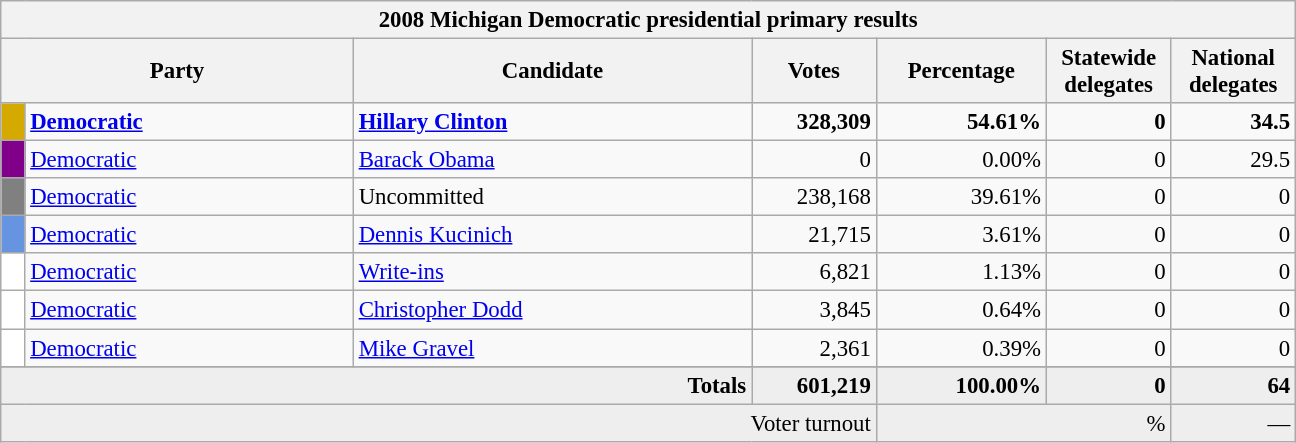<table class="wikitable" style="font-size:95%;">
<tr>
<th colspan="7">2008 Michigan Democratic presidential primary results</th>
</tr>
<tr>
<th colspan="2" style="width: 15em">Party</th>
<th style="width: 17em">Candidate</th>
<th style="width: 5em">Votes</th>
<th style="width: 7em">Percentage</th>
<th style="width: 5em">Statewide delegates</th>
<th style="width: 5em">National delegates</th>
</tr>
<tr>
<th style="background-color:#D4AA00; width: 3px"></th>
<td style="width: 130px"><strong><a href='#'>Democratic</a></strong></td>
<td><strong><a href='#'>Hillary Clinton</a></strong></td>
<td align="right"><strong>328,309</strong></td>
<td align="right"><strong>54.61%</strong></td>
<td align="right"><strong>0</strong></td>
<td align="right"><strong>34.5</strong></td>
</tr>
<tr>
<th style="background-color:#80008A; width: 3px"></th>
<td style="width: 130px"><a href='#'>Democratic</a></td>
<td><a href='#'>Barack Obama</a></td>
<td align="right">0</td>
<td align="right">0.00%</td>
<td align="right">0</td>
<td align="right">29.5</td>
</tr>
<tr>
<th style="background-color:gray; width: 3px"></th>
<td style="width: 130px"><a href='#'>Democratic</a></td>
<td>Uncommitted</td>
<td align="right">238,168</td>
<td align="right">39.61%</td>
<td align="right">0</td>
<td align="right">0</td>
</tr>
<tr>
<th style="background-color:#6794e0; width: 3px"></th>
<td style="width: 130px"><a href='#'>Democratic</a></td>
<td><a href='#'>Dennis Kucinich</a></td>
<td align="right">21,715</td>
<td align="right">3.61%</td>
<td align="right">0</td>
<td align="right">0</td>
</tr>
<tr>
<th style="background-color:white; width: 3px"></th>
<td style="width: 130px"><a href='#'>Democratic</a></td>
<td><a href='#'>Write-ins</a></td>
<td align="right">6,821</td>
<td align="right">1.13%</td>
<td align="right">0</td>
<td align="right">0</td>
</tr>
<tr>
<th style="background-color:white; width: 3px"></th>
<td style="width: 130px"><a href='#'>Democratic</a></td>
<td><a href='#'>Christopher Dodd</a></td>
<td align="right">3,845</td>
<td align="right">0.64%</td>
<td align="right">0</td>
<td align="right">0</td>
</tr>
<tr>
<th style="background-color:white; width: 3px"></th>
<td style="width: 130px"><a href='#'>Democratic</a></td>
<td><a href='#'>Mike Gravel</a></td>
<td align="right">2,361</td>
<td align="right">0.39%</td>
<td align="right">0</td>
<td align="right">0</td>
</tr>
<tr>
</tr>
<tr bgcolor="#EEEEEE">
<td colspan="3" align="right"><strong>Totals</strong></td>
<td align="right"><strong>601,219</strong></td>
<td align="right"><strong>100.00%</strong></td>
<td align="right"><strong>0</strong></td>
<td align="right"><strong>64</strong></td>
</tr>
<tr bgcolor="#EEEEEE">
<td colspan="4" align="right">Voter turnout</td>
<td colspan="2" align="right">%</td>
<td align="right">—</td>
</tr>
</table>
